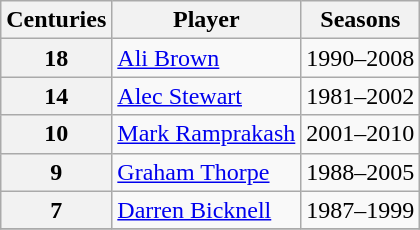<table class="wikitable">
<tr>
<th>Centuries</th>
<th>Player</th>
<th>Seasons</th>
</tr>
<tr>
<th>18</th>
<td> <a href='#'>Ali Brown</a></td>
<td>1990–2008</td>
</tr>
<tr>
<th>14</th>
<td> <a href='#'>Alec Stewart</a></td>
<td>1981–2002</td>
</tr>
<tr>
<th>10</th>
<td> <a href='#'>Mark Ramprakash</a></td>
<td>2001–2010</td>
</tr>
<tr>
<th>9</th>
<td> <a href='#'>Graham Thorpe</a></td>
<td>1988–2005</td>
</tr>
<tr>
<th>7</th>
<td> <a href='#'>Darren Bicknell</a></td>
<td>1987–1999</td>
</tr>
<tr>
</tr>
</table>
